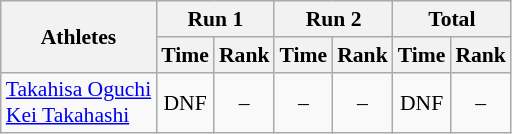<table class="wikitable" border="1" style="font-size:90%">
<tr>
<th rowspan="2">Athletes</th>
<th colspan="2">Run 1</th>
<th colspan="2">Run 2</th>
<th colspan="2">Total</th>
</tr>
<tr>
<th>Time</th>
<th>Rank</th>
<th>Time</th>
<th>Rank</th>
<th>Time</th>
<th>Rank</th>
</tr>
<tr>
<td><a href='#'>Takahisa Oguchi</a><br><a href='#'>Kei Takahashi</a></td>
<td align="center">DNF</td>
<td align="center">–</td>
<td align="center">–</td>
<td align="center">–</td>
<td align="center">DNF</td>
<td align="center">–</td>
</tr>
</table>
